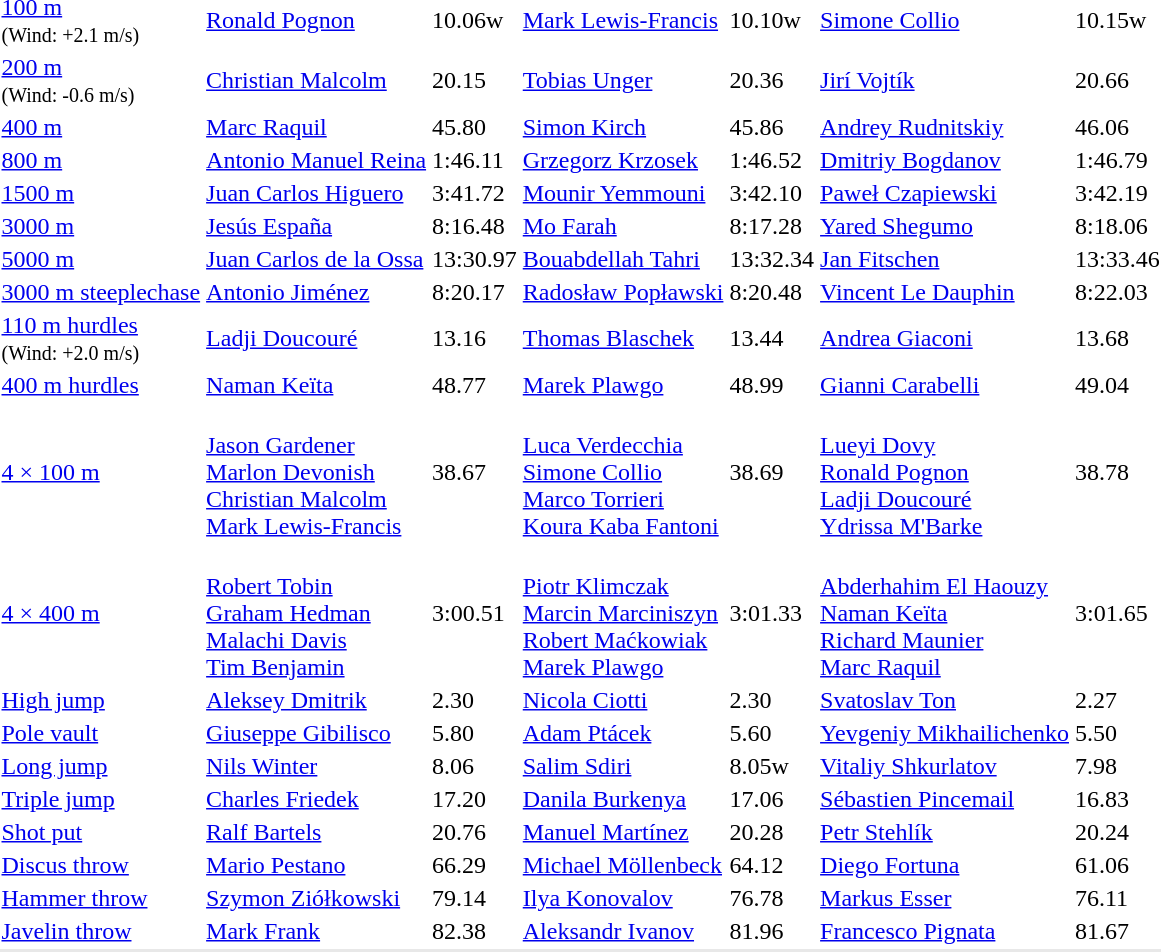<table>
<tr>
<td><a href='#'>100 m</a><br><small>(Wind: +2.1 m/s)</small></td>
<td><a href='#'>Ronald Pognon</a><br></td>
<td>10.06w</td>
<td><a href='#'>Mark Lewis-Francis</a><br></td>
<td>10.10w</td>
<td><a href='#'>Simone Collio</a><br></td>
<td>10.15w</td>
</tr>
<tr>
<td><a href='#'>200 m</a><br><small>(Wind: -0.6 m/s)</small></td>
<td><a href='#'>Christian Malcolm</a><br></td>
<td>20.15</td>
<td><a href='#'>Tobias Unger</a><br></td>
<td>20.36</td>
<td><a href='#'>Jirí Vojtík</a><br></td>
<td>20.66</td>
</tr>
<tr>
<td><a href='#'>400 m</a></td>
<td><a href='#'>Marc Raquil</a><br></td>
<td>45.80</td>
<td><a href='#'>Simon Kirch</a><br></td>
<td>45.86</td>
<td><a href='#'>Andrey Rudnitskiy</a><br></td>
<td>46.06</td>
</tr>
<tr>
<td><a href='#'>800 m</a></td>
<td><a href='#'>Antonio Manuel Reina</a><br></td>
<td>1:46.11</td>
<td><a href='#'>Grzegorz Krzosek</a><br></td>
<td>1:46.52</td>
<td><a href='#'>Dmitriy Bogdanov</a><br></td>
<td>1:46.79</td>
</tr>
<tr>
<td><a href='#'>1500 m</a></td>
<td><a href='#'>Juan Carlos Higuero</a><br></td>
<td>3:41.72</td>
<td><a href='#'>Mounir Yemmouni </a><br></td>
<td>3:42.10</td>
<td><a href='#'>Paweł Czapiewski</a><br></td>
<td>3:42.19</td>
</tr>
<tr>
<td><a href='#'>3000 m</a></td>
<td><a href='#'>Jesús España</a><br></td>
<td>8:16.48</td>
<td><a href='#'>Mo Farah</a><br></td>
<td>8:17.28</td>
<td><a href='#'>Yared Shegumo</a><br></td>
<td>8:18.06</td>
</tr>
<tr>
<td><a href='#'>5000 m</a></td>
<td><a href='#'>Juan Carlos de la Ossa</a><br></td>
<td>13:30.97</td>
<td><a href='#'>Bouabdellah Tahri</a><br></td>
<td>13:32.34</td>
<td><a href='#'>Jan Fitschen</a><br></td>
<td>13:33.46</td>
</tr>
<tr>
<td><a href='#'>3000 m steeplechase</a></td>
<td><a href='#'>Antonio Jiménez</a><br></td>
<td>8:20.17</td>
<td><a href='#'>Radosław Popławski</a><br></td>
<td>8:20.48</td>
<td><a href='#'>Vincent Le Dauphin</a><br></td>
<td>8:22.03</td>
</tr>
<tr>
<td><a href='#'>110 m hurdles</a><br><small>(Wind: +2.0 m/s)</small></td>
<td><a href='#'>Ladji Doucouré</a><br></td>
<td>13.16</td>
<td><a href='#'>Thomas Blaschek</a><br></td>
<td>13.44</td>
<td><a href='#'>Andrea Giaconi</a><br></td>
<td>13.68</td>
</tr>
<tr>
<td><a href='#'>400 m hurdles</a></td>
<td><a href='#'>Naman Keïta</a><br></td>
<td>48.77</td>
<td><a href='#'>Marek Plawgo</a><br></td>
<td>48.99</td>
<td><a href='#'>Gianni Carabelli</a><br></td>
<td>49.04</td>
</tr>
<tr>
<td><a href='#'>4 × 100 m</a></td>
<td><br><a href='#'>Jason Gardener</a><br><a href='#'>Marlon Devonish</a><br><a href='#'>Christian Malcolm</a><br><a href='#'>Mark Lewis-Francis</a></td>
<td>38.67</td>
<td><br><a href='#'>Luca Verdecchia</a><br><a href='#'>Simone Collio</a><br><a href='#'>Marco Torrieri</a><br><a href='#'>Koura Kaba Fantoni</a></td>
<td>38.69</td>
<td><br><a href='#'>Lueyi Dovy</a><br><a href='#'>Ronald Pognon</a><br><a href='#'>Ladji Doucouré</a><br><a href='#'>Ydrissa M'Barke</a></td>
<td>38.78</td>
</tr>
<tr>
<td><a href='#'>4 × 400 m</a></td>
<td><br><a href='#'>Robert Tobin</a><br><a href='#'>Graham Hedman</a><br><a href='#'>Malachi Davis</a><br><a href='#'>Tim Benjamin</a></td>
<td>3:00.51</td>
<td><br><a href='#'>Piotr Klimczak</a><br><a href='#'>Marcin Marciniszyn</a><br><a href='#'>Robert Maćkowiak</a><br><a href='#'>Marek Plawgo</a></td>
<td>3:01.33</td>
<td><br><a href='#'>Abderhahim El Haouzy</a><br><a href='#'>Naman Keïta</a><br><a href='#'>Richard Maunier</a><br><a href='#'>Marc Raquil</a></td>
<td>3:01.65</td>
</tr>
<tr>
<td><a href='#'>High jump</a></td>
<td><a href='#'>Aleksey Dmitrik</a><br></td>
<td>2.30</td>
<td><a href='#'>Nicola Ciotti</a><br></td>
<td>2.30</td>
<td><a href='#'>Svatoslav Ton</a><br></td>
<td>2.27</td>
</tr>
<tr>
<td><a href='#'>Pole vault</a></td>
<td><a href='#'>Giuseppe Gibilisco</a><br></td>
<td>5.80</td>
<td><a href='#'>Adam Ptácek</a><br></td>
<td>5.60</td>
<td><a href='#'>Yevgeniy Mikhailichenko</a><br></td>
<td>5.50</td>
</tr>
<tr>
<td><a href='#'>Long jump</a></td>
<td><a href='#'>Nils Winter</a><br></td>
<td>8.06</td>
<td><a href='#'>Salim Sdiri</a><br></td>
<td>8.05w</td>
<td><a href='#'>Vitaliy Shkurlatov</a><br></td>
<td>7.98</td>
</tr>
<tr>
<td><a href='#'>Triple jump</a></td>
<td><a href='#'>Charles Friedek</a><br></td>
<td>17.20</td>
<td><a href='#'>Danila Burkenya</a><br></td>
<td>17.06</td>
<td><a href='#'>Sébastien Pincemail</a><br></td>
<td>16.83</td>
</tr>
<tr>
<td><a href='#'>Shot put</a></td>
<td><a href='#'>Ralf Bartels</a><br></td>
<td>20.76</td>
<td><a href='#'>Manuel Martínez</a><br></td>
<td>20.28</td>
<td><a href='#'>Petr Stehlík</a><br></td>
<td>20.24</td>
</tr>
<tr>
<td><a href='#'>Discus throw</a></td>
<td><a href='#'>Mario Pestano</a><br></td>
<td>66.29</td>
<td><a href='#'>Michael Möllenbeck</a><br></td>
<td>64.12</td>
<td><a href='#'>Diego Fortuna</a><br></td>
<td>61.06</td>
</tr>
<tr>
<td><a href='#'>Hammer throw</a></td>
<td><a href='#'>Szymon Ziółkowski</a><br></td>
<td>79.14</td>
<td><a href='#'>Ilya Konovalov</a><br></td>
<td>76.78</td>
<td><a href='#'>Markus Esser</a><br></td>
<td>76.11</td>
</tr>
<tr>
<td><a href='#'>Javelin throw</a></td>
<td><a href='#'>Mark Frank</a><br></td>
<td>82.38</td>
<td><a href='#'>Aleksandr Ivanov</a><br></td>
<td>81.96</td>
<td><a href='#'>Francesco Pignata</a><br></td>
<td>81.67</td>
</tr>
<tr style="background:#e8e8e8;">
<td colspan=7></td>
</tr>
</table>
